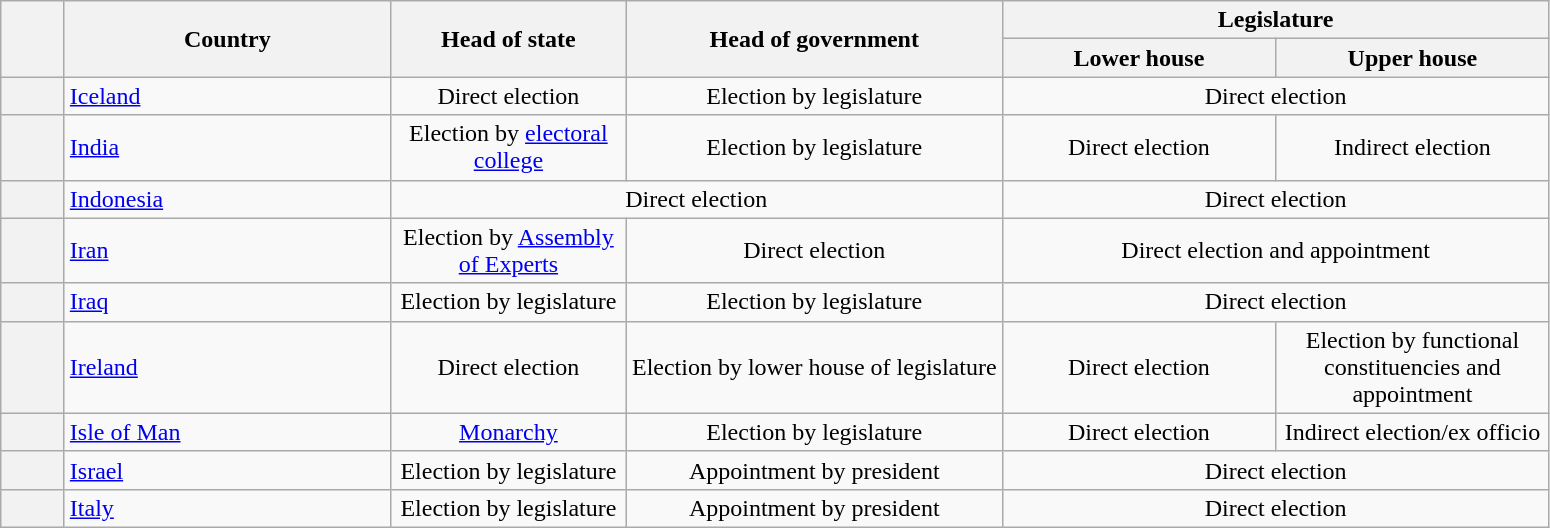<table class="wikitable" style="text-align:center">
<tr>
<th width=35 rowspan=2></th>
<th width=210 rowspan=2>Country</th>
<th width=150 rowspan=2>Head of state</th>
<th rowspan="2">Head of government</th>
<th colspan=2>Legislature</th>
</tr>
<tr>
<th width=175>Lower house</th>
<th width=175>Upper house</th>
</tr>
<tr>
<th></th>
<td style="text-align:left"><a href='#'>Iceland</a></td>
<td>Direct election</td>
<td>Election by legislature</td>
<td colspan=2>Direct election</td>
</tr>
<tr>
<th></th>
<td style="text-align:left"><a href='#'>India</a></td>
<td>Election by <a href='#'>electoral college</a></td>
<td>Election by legislature</td>
<td>Direct election</td>
<td>Indirect election</td>
</tr>
<tr>
<th></th>
<td style="text-align:left"><a href='#'>Indonesia</a></td>
<td colspan=2>Direct election</td>
<td colspan=2>Direct election</td>
</tr>
<tr>
<th></th>
<td style="text-align:left"><a href='#'>Iran</a></td>
<td>Election by <a href='#'>Assembly of Experts</a></td>
<td>Direct election</td>
<td colspan=2>Direct election and appointment</td>
</tr>
<tr>
<th></th>
<td style="text-align:left"><a href='#'>Iraq</a></td>
<td>Election by legislature</td>
<td>Election by legislature</td>
<td colspan=2>Direct election</td>
</tr>
<tr>
<th></th>
<td style="text-align:left"><a href='#'>Ireland</a></td>
<td>Direct election</td>
<td>Election by lower house of legislature</td>
<td>Direct election</td>
<td>Election by functional constituencies and appointment</td>
</tr>
<tr>
<th></th>
<td style="text-align:left"><a href='#'>Isle of Man</a></td>
<td><a href='#'>Monarchy</a></td>
<td>Election by legislature</td>
<td>Direct election</td>
<td>Indirect election/ex officio</td>
</tr>
<tr>
<th></th>
<td style="text-align:left"><a href='#'>Israel</a></td>
<td>Election by legislature</td>
<td>Appointment by president</td>
<td colspan=2>Direct election</td>
</tr>
<tr>
<th></th>
<td style="text-align:left"><a href='#'>Italy</a></td>
<td>Election by legislature</td>
<td>Appointment by president</td>
<td colspan=2>Direct election</td>
</tr>
</table>
